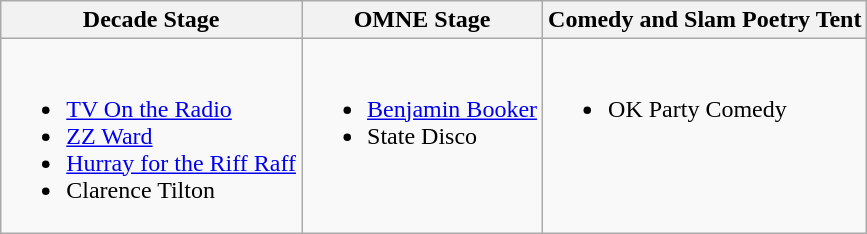<table class="wikitable">
<tr>
<th>Decade Stage</th>
<th>OMNE Stage</th>
<th>Comedy and Slam Poetry Tent</th>
</tr>
<tr valign="top">
<td><br><ul><li><a href='#'>TV On the Radio</a></li><li><a href='#'>ZZ Ward</a></li><li><a href='#'>Hurray for the Riff Raff</a></li><li>Clarence Tilton</li></ul></td>
<td><br><ul><li><a href='#'>Benjamin Booker</a></li><li>State Disco</li></ul></td>
<td><br><ul><li>OK Party Comedy</li></ul></td>
</tr>
</table>
